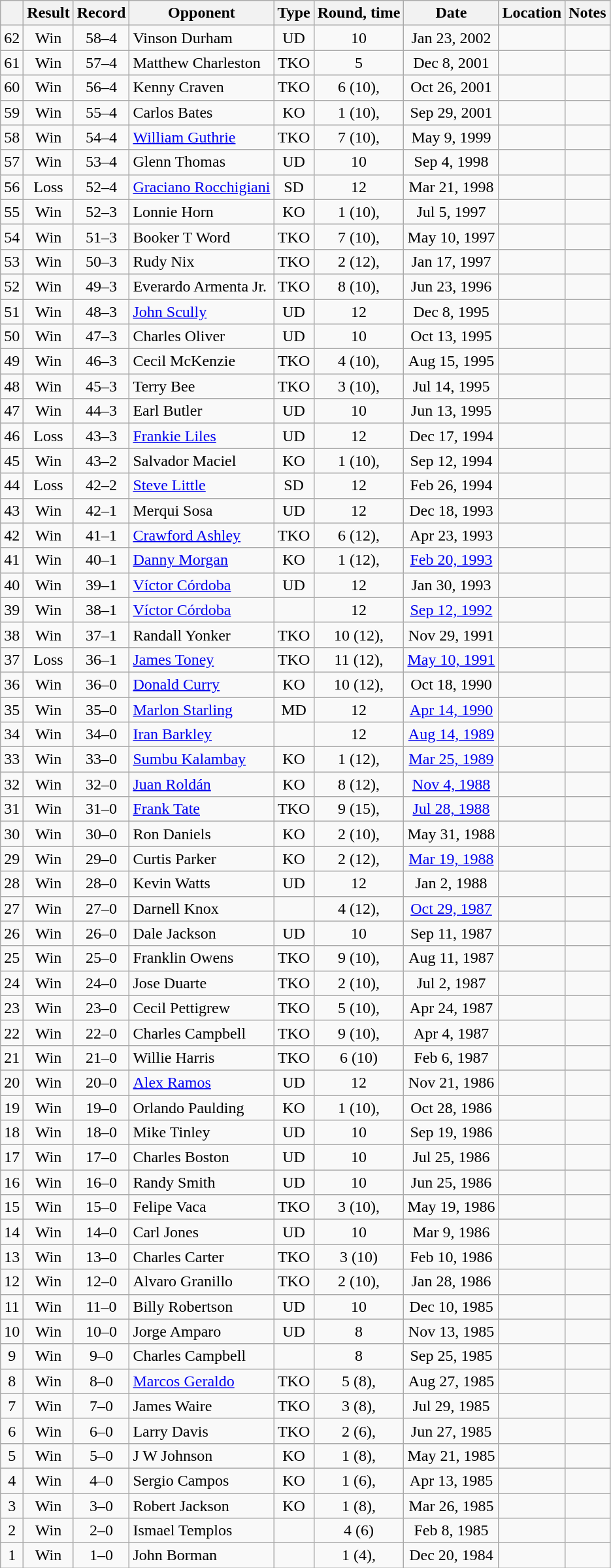<table class="wikitable" style="text-align:center">
<tr>
<th></th>
<th>Result</th>
<th>Record</th>
<th>Opponent</th>
<th>Type</th>
<th>Round, time</th>
<th>Date</th>
<th>Location</th>
<th>Notes</th>
</tr>
<tr>
<td>62</td>
<td>Win</td>
<td>58–4</td>
<td style="text-align:left;">Vinson Durham</td>
<td>UD</td>
<td>10</td>
<td>Jan 23, 2002</td>
<td style="text-align:left;"></td>
<td></td>
</tr>
<tr>
<td>61</td>
<td>Win</td>
<td>57–4</td>
<td style="text-align:left;">Matthew Charleston</td>
<td>TKO</td>
<td>5</td>
<td>Dec 8, 2001</td>
<td style="text-align:left;"></td>
<td></td>
</tr>
<tr>
<td>60</td>
<td>Win</td>
<td>56–4</td>
<td style="text-align:left;">Kenny Craven</td>
<td>TKO</td>
<td>6 (10), </td>
<td>Oct 26, 2001</td>
<td style="text-align:left;"></td>
<td></td>
</tr>
<tr>
<td>59</td>
<td>Win</td>
<td>55–4</td>
<td style="text-align:left;">Carlos Bates</td>
<td>KO</td>
<td>1 (10), </td>
<td>Sep 29, 2001</td>
<td style="text-align:left;"></td>
<td></td>
</tr>
<tr>
<td>58</td>
<td>Win</td>
<td>54–4</td>
<td style="text-align:left;"><a href='#'>William Guthrie</a></td>
<td>TKO</td>
<td>7 (10), </td>
<td>May 9, 1999</td>
<td style="text-align:left;"></td>
<td></td>
</tr>
<tr>
<td>57</td>
<td>Win</td>
<td>53–4</td>
<td style="text-align:left;">Glenn Thomas</td>
<td>UD</td>
<td>10</td>
<td>Sep 4, 1998</td>
<td style="text-align:left;"></td>
<td></td>
</tr>
<tr>
<td>56</td>
<td>Loss</td>
<td>52–4</td>
<td style="text-align:left;"><a href='#'>Graciano Rocchigiani</a></td>
<td>SD</td>
<td>12</td>
<td>Mar 21, 1998</td>
<td style="text-align:left;"></td>
<td style="text-align:left;"></td>
</tr>
<tr>
<td>55</td>
<td>Win</td>
<td>52–3</td>
<td style="text-align:left;">Lonnie Horn</td>
<td>KO</td>
<td>1 (10), </td>
<td>Jul 5, 1997</td>
<td style="text-align:left;"></td>
<td></td>
</tr>
<tr>
<td>54</td>
<td>Win</td>
<td>51–3</td>
<td style="text-align:left;">Booker T Word</td>
<td>TKO</td>
<td>7 (10), </td>
<td>May 10, 1997</td>
<td style="text-align:left;"></td>
<td></td>
</tr>
<tr>
<td>53</td>
<td>Win</td>
<td>50–3</td>
<td style="text-align:left;">Rudy Nix</td>
<td>TKO</td>
<td>2 (12), </td>
<td>Jan 17, 1997</td>
<td style="text-align:left;"></td>
<td style="text-align:left;"></td>
</tr>
<tr>
<td>52</td>
<td>Win</td>
<td>49–3</td>
<td style="text-align:left;">Everardo Armenta Jr.</td>
<td>TKO</td>
<td>8 (10), </td>
<td>Jun 23, 1996</td>
<td style="text-align:left;"></td>
<td></td>
</tr>
<tr>
<td>51</td>
<td>Win</td>
<td>48–3</td>
<td style="text-align:left;"><a href='#'>John Scully</a></td>
<td>UD</td>
<td>12</td>
<td>Dec 8, 1995</td>
<td style="text-align:left;"></td>
<td style="text-align:left;"></td>
</tr>
<tr>
<td>50</td>
<td>Win</td>
<td>47–3</td>
<td style="text-align:left;">Charles Oliver</td>
<td>UD</td>
<td>10</td>
<td>Oct 13, 1995</td>
<td style="text-align:left;"></td>
<td></td>
</tr>
<tr>
<td>49</td>
<td>Win</td>
<td>46–3</td>
<td style="text-align:left;">Cecil McKenzie</td>
<td>TKO</td>
<td>4 (10), </td>
<td>Aug 15, 1995</td>
<td style="text-align:left;"></td>
<td></td>
</tr>
<tr>
<td>48</td>
<td>Win</td>
<td>45–3</td>
<td style="text-align:left;">Terry Bee</td>
<td>TKO</td>
<td>3 (10), </td>
<td>Jul 14, 1995</td>
<td style="text-align:left;"></td>
<td></td>
</tr>
<tr>
<td>47</td>
<td>Win</td>
<td>44–3</td>
<td style="text-align:left;">Earl Butler</td>
<td>UD</td>
<td>10</td>
<td>Jun 13, 1995</td>
<td style="text-align:left;"></td>
<td></td>
</tr>
<tr>
<td>46</td>
<td>Loss</td>
<td>43–3</td>
<td style="text-align:left;"><a href='#'>Frankie Liles</a></td>
<td>UD</td>
<td>12</td>
<td>Dec 17, 1994</td>
<td style="text-align:left;"></td>
<td style="text-align:left;"></td>
</tr>
<tr>
<td>45</td>
<td>Win</td>
<td>43–2</td>
<td style="text-align:left;">Salvador Maciel</td>
<td>KO</td>
<td>1 (10), </td>
<td>Sep 12, 1994</td>
<td style="text-align:left;"></td>
<td></td>
</tr>
<tr>
<td>44</td>
<td>Loss</td>
<td>42–2</td>
<td style="text-align:left;"><a href='#'>Steve Little</a></td>
<td>SD</td>
<td>12</td>
<td>Feb 26, 1994</td>
<td style="text-align:left;"></td>
<td style="text-align:left;"></td>
</tr>
<tr>
<td>43</td>
<td>Win</td>
<td>42–1</td>
<td style="text-align:left;">Merqui Sosa</td>
<td>UD</td>
<td>12</td>
<td>Dec 18, 1993</td>
<td style="text-align:left;"></td>
<td style="text-align:left;"></td>
</tr>
<tr>
<td>42</td>
<td>Win</td>
<td>41–1</td>
<td style="text-align:left;"><a href='#'>Crawford Ashley</a></td>
<td>TKO</td>
<td>6 (12), </td>
<td>Apr 23, 1993</td>
<td style="text-align:left;"></td>
<td style="text-align:left;"></td>
</tr>
<tr>
<td>41</td>
<td>Win</td>
<td>40–1</td>
<td style="text-align:left;"><a href='#'>Danny Morgan</a></td>
<td>KO</td>
<td>1 (12), </td>
<td><a href='#'>Feb 20, 1993</a></td>
<td style="text-align:left;"></td>
<td style="text-align:left;"></td>
</tr>
<tr>
<td>40</td>
<td>Win</td>
<td>39–1</td>
<td style="text-align:left;"><a href='#'>Víctor Córdoba</a></td>
<td>UD</td>
<td>12</td>
<td>Jan 30, 1993</td>
<td style="text-align:left;"></td>
<td style="text-align:left;"></td>
</tr>
<tr>
<td>39</td>
<td>Win</td>
<td>38–1</td>
<td style="text-align:left;"><a href='#'>Víctor Córdoba</a></td>
<td></td>
<td>12</td>
<td><a href='#'>Sep 12, 1992</a></td>
<td style="text-align:left;"></td>
<td style="text-align:left;"></td>
</tr>
<tr>
<td>38</td>
<td>Win</td>
<td>37–1</td>
<td style="text-align:left;">Randall Yonker</td>
<td>TKO</td>
<td>10 (12), </td>
<td>Nov 29, 1991</td>
<td style="text-align:left;"></td>
<td style="text-align:left;"></td>
</tr>
<tr>
<td>37</td>
<td>Loss</td>
<td>36–1</td>
<td style="text-align:left;"><a href='#'>James Toney</a></td>
<td>TKO</td>
<td>11 (12), </td>
<td><a href='#'>May 10, 1991</a></td>
<td style="text-align:left;"></td>
<td style="text-align:left;"></td>
</tr>
<tr>
<td>36</td>
<td>Win</td>
<td>36–0</td>
<td style="text-align:left;"><a href='#'>Donald Curry</a></td>
<td>KO</td>
<td>10 (12), </td>
<td>Oct 18, 1990</td>
<td style="text-align:left;"></td>
<td style="text-align:left;"></td>
</tr>
<tr>
<td>35</td>
<td>Win</td>
<td>35–0</td>
<td style="text-align:left;"><a href='#'>Marlon Starling</a></td>
<td>MD</td>
<td>12</td>
<td><a href='#'>Apr 14, 1990</a></td>
<td style="text-align:left;"></td>
<td style="text-align:left;"></td>
</tr>
<tr>
<td>34</td>
<td>Win</td>
<td>34–0</td>
<td style="text-align:left;"><a href='#'>Iran Barkley</a></td>
<td></td>
<td>12</td>
<td><a href='#'>Aug 14, 1989</a></td>
<td style="text-align:left;"></td>
<td style="text-align:left;"></td>
</tr>
<tr>
<td>33</td>
<td>Win</td>
<td>33–0</td>
<td style="text-align:left;"><a href='#'>Sumbu Kalambay</a></td>
<td>KO</td>
<td>1 (12), </td>
<td><a href='#'>Mar 25, 1989</a></td>
<td style="text-align:left;"></td>
<td style="text-align:left;"></td>
</tr>
<tr>
<td>32</td>
<td>Win</td>
<td>32–0</td>
<td style="text-align:left;"><a href='#'>Juan Roldán</a></td>
<td>KO</td>
<td>8 (12), </td>
<td><a href='#'>Nov 4, 1988</a></td>
<td style="text-align:left;"></td>
<td style="text-align:left;"></td>
</tr>
<tr>
<td>31</td>
<td>Win</td>
<td>31–0</td>
<td style="text-align:left;"><a href='#'>Frank Tate</a></td>
<td>TKO</td>
<td>9 (15), </td>
<td><a href='#'>Jul 28, 1988</a></td>
<td style="text-align:left;"></td>
<td style="text-align:left;"></td>
</tr>
<tr>
<td>30</td>
<td>Win</td>
<td>30–0</td>
<td style="text-align:left;">Ron Daniels</td>
<td>KO</td>
<td>2 (10), </td>
<td>May 31, 1988</td>
<td style="text-align:left;"></td>
<td></td>
</tr>
<tr>
<td>29</td>
<td>Win</td>
<td>29–0</td>
<td style="text-align:left;">Curtis Parker</td>
<td>KO</td>
<td>2 (12), </td>
<td><a href='#'>Mar 19, 1988</a></td>
<td style="text-align:left;"></td>
<td style="text-align:left;"></td>
</tr>
<tr>
<td>28</td>
<td>Win</td>
<td>28–0</td>
<td style="text-align:left;">Kevin Watts</td>
<td>UD</td>
<td>12</td>
<td>Jan 2, 1988</td>
<td style="text-align:left;"></td>
<td style="text-align:left;"></td>
</tr>
<tr>
<td>27</td>
<td>Win</td>
<td>27–0</td>
<td style="text-align:left;">Darnell Knox</td>
<td></td>
<td>4 (12), </td>
<td><a href='#'>Oct 29, 1987</a></td>
<td style="text-align:left;"></td>
<td style="text-align:left;"></td>
</tr>
<tr>
<td>26</td>
<td>Win</td>
<td>26–0</td>
<td style="text-align:left;">Dale Jackson</td>
<td>UD</td>
<td>10</td>
<td>Sep 11, 1987</td>
<td style="text-align:left;"></td>
<td></td>
</tr>
<tr>
<td>25</td>
<td>Win</td>
<td>25–0</td>
<td style="text-align:left;">Franklin Owens</td>
<td>TKO</td>
<td>9 (10), </td>
<td>Aug 11, 1987</td>
<td style="text-align:left;"></td>
<td></td>
</tr>
<tr>
<td>24</td>
<td>Win</td>
<td>24–0</td>
<td style="text-align:left;">Jose Duarte</td>
<td>TKO</td>
<td>2 (10), </td>
<td>Jul 2, 1987</td>
<td style="text-align:left;"></td>
<td></td>
</tr>
<tr>
<td>23</td>
<td>Win</td>
<td>23–0</td>
<td style="text-align:left;">Cecil Pettigrew</td>
<td>TKO</td>
<td>5 (10), </td>
<td>Apr 24, 1987</td>
<td style="text-align:left;"></td>
<td></td>
</tr>
<tr>
<td>22</td>
<td>Win</td>
<td>22–0</td>
<td style="text-align:left;">Charles Campbell</td>
<td>TKO</td>
<td>9 (10), </td>
<td>Apr 4, 1987</td>
<td style="text-align:left;"></td>
<td></td>
</tr>
<tr>
<td>21</td>
<td>Win</td>
<td>21–0</td>
<td style="text-align:left;">Willie Harris</td>
<td>TKO</td>
<td>6 (10)</td>
<td>Feb 6, 1987</td>
<td style="text-align:left;"></td>
<td></td>
</tr>
<tr>
<td>20</td>
<td>Win</td>
<td>20–0</td>
<td style="text-align:left;"><a href='#'>Alex Ramos</a></td>
<td>UD</td>
<td>12</td>
<td>Nov 21, 1986</td>
<td style="text-align:left;"></td>
<td style="text-align:left;"></td>
</tr>
<tr>
<td>19</td>
<td>Win</td>
<td>19–0</td>
<td style="text-align:left;">Orlando Paulding</td>
<td>KO</td>
<td>1 (10), </td>
<td>Oct 28, 1986</td>
<td style="text-align:left;"></td>
<td></td>
</tr>
<tr>
<td>18</td>
<td>Win</td>
<td>18–0</td>
<td style="text-align:left;">Mike Tinley</td>
<td>UD</td>
<td>10</td>
<td>Sep 19, 1986</td>
<td style="text-align:left;"></td>
<td></td>
</tr>
<tr>
<td>17</td>
<td>Win</td>
<td>17–0</td>
<td style="text-align:left;">Charles Boston</td>
<td>UD</td>
<td>10</td>
<td>Jul 25, 1986</td>
<td style="text-align:left;"></td>
<td></td>
</tr>
<tr>
<td>16</td>
<td>Win</td>
<td>16–0</td>
<td style="text-align:left;">Randy Smith</td>
<td>UD</td>
<td>10</td>
<td>Jun 25, 1986</td>
<td style="text-align:left;"></td>
<td></td>
</tr>
<tr>
<td>15</td>
<td>Win</td>
<td>15–0</td>
<td style="text-align:left;">Felipe Vaca</td>
<td>TKO</td>
<td>3 (10), </td>
<td>May 19, 1986</td>
<td style="text-align:left;"></td>
<td></td>
</tr>
<tr>
<td>14</td>
<td>Win</td>
<td>14–0</td>
<td style="text-align:left;">Carl Jones</td>
<td>UD</td>
<td>10</td>
<td>Mar 9, 1986</td>
<td style="text-align:left;"></td>
<td></td>
</tr>
<tr>
<td>13</td>
<td>Win</td>
<td>13–0</td>
<td style="text-align:left;">Charles Carter</td>
<td>TKO</td>
<td>3 (10)</td>
<td>Feb 10, 1986</td>
<td style="text-align:left;"></td>
<td></td>
</tr>
<tr>
<td>12</td>
<td>Win</td>
<td>12–0</td>
<td style="text-align:left;">Alvaro Granillo</td>
<td>TKO</td>
<td>2 (10), </td>
<td>Jan 28, 1986</td>
<td style="text-align:left;"></td>
<td></td>
</tr>
<tr>
<td>11</td>
<td>Win</td>
<td>11–0</td>
<td style="text-align:left;">Billy Robertson</td>
<td>UD</td>
<td>10</td>
<td>Dec 10, 1985</td>
<td style="text-align:left;"></td>
<td></td>
</tr>
<tr>
<td>10</td>
<td>Win</td>
<td>10–0</td>
<td style="text-align:left;">Jorge Amparo</td>
<td>UD</td>
<td>8</td>
<td>Nov 13, 1985</td>
<td style="text-align:left;"></td>
<td></td>
</tr>
<tr>
<td>9</td>
<td>Win</td>
<td>9–0</td>
<td style="text-align:left;">Charles Campbell</td>
<td></td>
<td>8</td>
<td>Sep 25, 1985</td>
<td style="text-align:left;"></td>
<td></td>
</tr>
<tr>
<td>8</td>
<td>Win</td>
<td>8–0</td>
<td style="text-align:left;"><a href='#'>Marcos Geraldo</a></td>
<td>TKO</td>
<td>5 (8), </td>
<td>Aug 27, 1985</td>
<td style="text-align:left;"></td>
<td></td>
</tr>
<tr>
<td>7</td>
<td>Win</td>
<td>7–0</td>
<td style="text-align:left;">James Waire</td>
<td>TKO</td>
<td>3 (8), </td>
<td>Jul 29, 1985</td>
<td style="text-align:left;"></td>
<td></td>
</tr>
<tr>
<td>6</td>
<td>Win</td>
<td>6–0</td>
<td style="text-align:left;">Larry Davis</td>
<td>TKO</td>
<td>2 (6), </td>
<td>Jun 27, 1985</td>
<td style="text-align:left;"></td>
<td></td>
</tr>
<tr>
<td>5</td>
<td>Win</td>
<td>5–0</td>
<td style="text-align:left;">J W Johnson</td>
<td>KO</td>
<td>1 (8), </td>
<td>May 21, 1985</td>
<td style="text-align:left;"></td>
<td></td>
</tr>
<tr>
<td>4</td>
<td>Win</td>
<td>4–0</td>
<td style="text-align:left;">Sergio Campos</td>
<td>KO</td>
<td>1 (6), </td>
<td>Apr 13, 1985</td>
<td style="text-align:left;"></td>
<td></td>
</tr>
<tr>
<td>3</td>
<td>Win</td>
<td>3–0</td>
<td style="text-align:left;">Robert Jackson</td>
<td>KO</td>
<td>1 (8), </td>
<td>Mar 26, 1985</td>
<td style="text-align:left;"></td>
<td></td>
</tr>
<tr>
<td>2</td>
<td>Win</td>
<td>2–0</td>
<td style="text-align:left;">Ismael Templos</td>
<td></td>
<td>4 (6)</td>
<td>Feb 8, 1985</td>
<td style="text-align:left;"></td>
<td></td>
</tr>
<tr>
<td>1</td>
<td>Win</td>
<td>1–0</td>
<td style="text-align:left;">John Borman</td>
<td></td>
<td>1 (4), </td>
<td>Dec 20, 1984</td>
<td style="text-align:left;"></td>
<td></td>
</tr>
</table>
